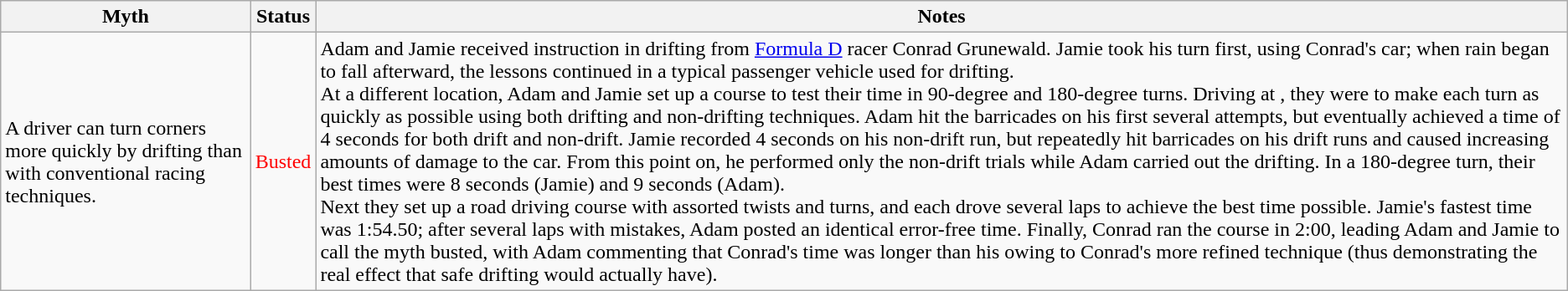<table class="wikitable plainrowheaders">
<tr>
<th scope"col">Myth</th>
<th scope"col">Status</th>
<th scope"col">Notes</th>
</tr>
<tr>
<td scope"row">A driver can turn corners more quickly by drifting than with conventional racing techniques.</td>
<td style="color:red">Busted</td>
<td>Adam and Jamie received instruction in drifting from <a href='#'>Formula D</a> racer Conrad Grunewald. Jamie took his turn first, using Conrad's car; when rain began to fall afterward, the lessons continued in a typical passenger vehicle used for drifting.<br>At a different location, Adam and Jamie set up a course to test their time in 90-degree and 180-degree turns. Driving at , they were to make each turn as quickly as possible using both drifting and non-drifting techniques. Adam hit the barricades on his first several attempts, but eventually achieved a time of 4 seconds for both drift and non-drift. Jamie recorded 4 seconds on his non-drift run, but repeatedly hit barricades on his drift runs and caused increasing amounts of damage to the car. From this point on, he performed only the non-drift trials while Adam carried out the drifting. In a 180-degree turn, their best times were 8 seconds (Jamie) and 9 seconds (Adam).<br>Next they set up a road driving course with assorted twists and turns, and each drove several laps to achieve the best time possible. Jamie's fastest time was 1:54.50; after several laps with mistakes, Adam posted an identical error-free time. Finally, Conrad ran the course in 2:00, leading Adam and Jamie to call the myth busted, with Adam commenting that Conrad's time was longer than his owing to Conrad's more refined technique (thus demonstrating the real effect that safe drifting would actually have).</td>
</tr>
</table>
